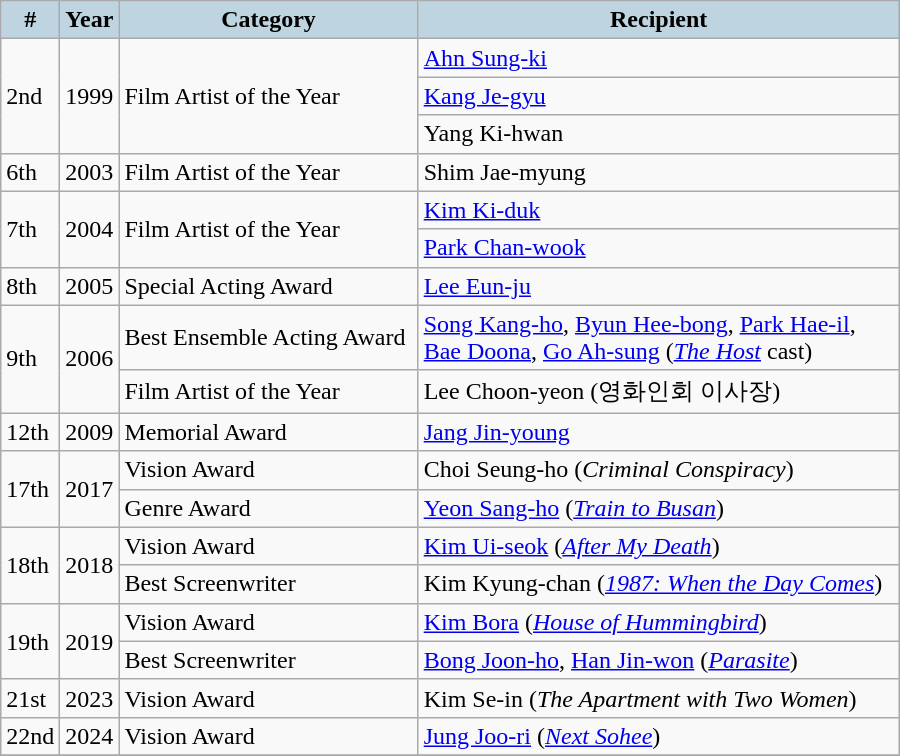<table class="wikitable" style="width:600px">
<tr>
<th style="background:#BED5E1; width:10px">#</th>
<th style="background:#BED5E1; width:10px">Year</th>
<th style="background:#BED5E1;">Category</th>
<th style="background:#BED5E1;">Recipient</th>
</tr>
<tr>
<td rowspan=3>2nd</td>
<td rowspan=3>1999</td>
<td rowspan=3>Film Artist of the Year</td>
<td><a href='#'>Ahn Sung-ki</a></td>
</tr>
<tr>
<td><a href='#'>Kang Je-gyu</a></td>
</tr>
<tr>
<td>Yang Ki-hwan</td>
</tr>
<tr>
<td>6th</td>
<td>2003</td>
<td>Film Artist of the Year</td>
<td>Shim Jae-myung</td>
</tr>
<tr>
<td rowspan=2>7th</td>
<td rowspan=2>2004</td>
<td rowspan=2>Film Artist of the Year</td>
<td><a href='#'>Kim Ki-duk</a></td>
</tr>
<tr>
<td><a href='#'>Park Chan-wook</a></td>
</tr>
<tr>
<td>8th</td>
<td>2005</td>
<td>Special Acting Award</td>
<td><a href='#'>Lee Eun-ju</a></td>
</tr>
<tr>
<td rowspan=2>9th</td>
<td rowspan=2>2006</td>
<td>Best Ensemble Acting Award</td>
<td><a href='#'>Song Kang-ho</a>, <a href='#'>Byun Hee-bong</a>, <a href='#'>Park Hae-il</a>, <br> <a href='#'>Bae Doona</a>, <a href='#'>Go Ah-sung</a> (<em><a href='#'>The Host</a></em> cast)</td>
</tr>
<tr>
<td>Film Artist of the Year</td>
<td>Lee Choon-yeon (영화인회 이사장)</td>
</tr>
<tr>
<td>12th</td>
<td>2009</td>
<td>Memorial Award</td>
<td><a href='#'>Jang Jin-young</a></td>
</tr>
<tr>
<td rowspan=2>17th</td>
<td rowspan=2>2017</td>
<td>Vision Award</td>
<td>Choi Seung-ho (<em>Criminal Conspiracy</em>)</td>
</tr>
<tr>
<td>Genre Award</td>
<td><a href='#'>Yeon Sang-ho</a> (<em><a href='#'>Train to Busan</a></em>)</td>
</tr>
<tr>
<td rowspan=2>18th</td>
<td rowspan=2>2018</td>
<td>Vision Award</td>
<td><a href='#'>Kim Ui-seok</a> (<em><a href='#'>After My Death</a></em>)</td>
</tr>
<tr>
<td>Best Screenwriter</td>
<td>Kim Kyung-chan (<em><a href='#'>1987: When the Day Comes</a></em>)</td>
</tr>
<tr>
<td rowspan=2>19th</td>
<td rowspan=2>2019</td>
<td>Vision Award</td>
<td><a href='#'>Kim Bora</a> (<em><a href='#'>House of Hummingbird</a></em>)</td>
</tr>
<tr>
<td>Best Screenwriter</td>
<td><a href='#'>Bong Joon-ho</a>, <a href='#'>Han Jin-won</a> (<em><a href='#'>Parasite</a></em>)</td>
</tr>
<tr>
<td>21st</td>
<td>2023</td>
<td>Vision Award</td>
<td>Kim Se-in (<em>The Apartment with Two Women</em>)</td>
</tr>
<tr>
<td>22nd</td>
<td>2024</td>
<td>Vision Award</td>
<td><a href='#'>Jung Joo-ri</a> (<em><a href='#'>Next Sohee</a></em>)</td>
</tr>
<tr>
</tr>
</table>
